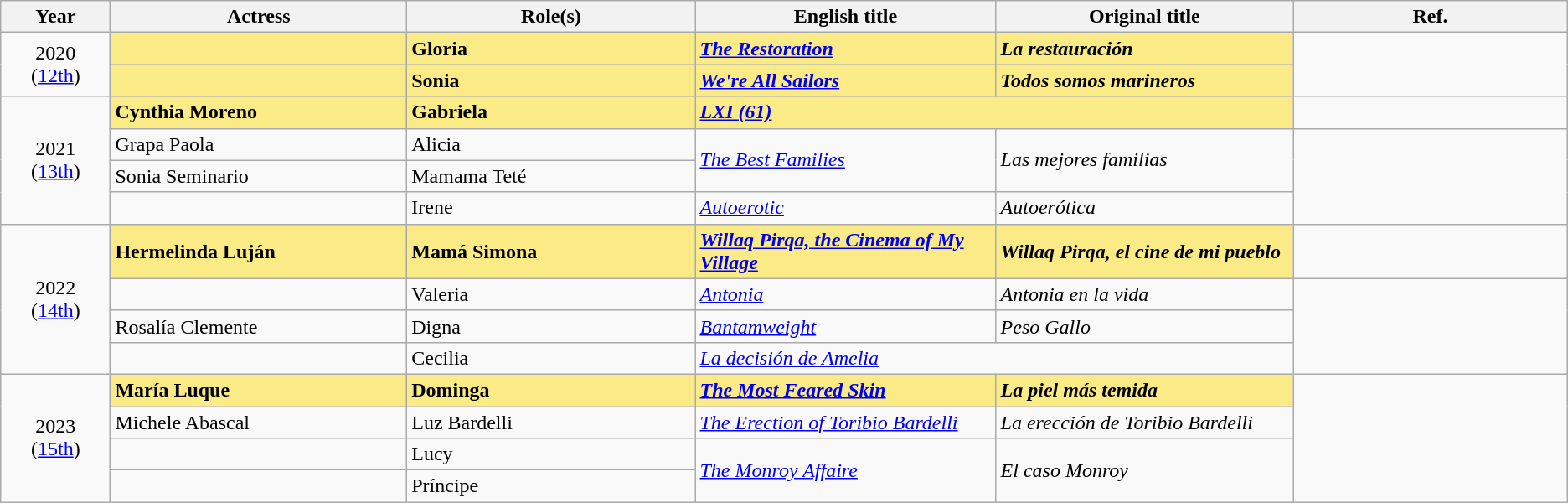<table class="wikitable">
<tr>
<th width="100">Year</th>
<th width="300">Actress</th>
<th width="300">Role(s)</th>
<th width="300">English title</th>
<th width="300">Original title</th>
<th width="300">Ref.</th>
</tr>
<tr>
<td rowspan="2" style="text-align:center;">2020<br>(<a href='#'>12th</a>)</td>
<td style="background:#FAEB86"><strong></strong></td>
<td style="background:#FAEB86;"><strong>Gloria</strong></td>
<td style="background:#FAEB86;"><strong><em><a href='#'>The Restoration</a></em></strong></td>
<td style="background:#FAEB86;"><strong><em>La restauración</em></strong></td>
<td rowspan="2" style="text-align:center;"></td>
</tr>
<tr>
<td style="background:#FAEB86"><strong></strong></td>
<td style="background:#FAEB86;"><strong>Sonia</strong></td>
<td style="background:#FAEB86;"><strong><em><a href='#'>We're All Sailors</a></em></strong></td>
<td style="background:#FAEB86;"><strong><em>Todos somos marineros</em></strong></td>
</tr>
<tr>
<td rowspan="4" style="text-align:center;">2021<br>(<a href='#'>13th</a>)</td>
<td style="background:#FAEB86"><strong>Cynthia Moreno</strong></td>
<td style="background:#FAEB86;"><strong>Gabriela</strong></td>
<td colspan="2" style="background:#FAEB86;"><strong><em><a href='#'>LXI (61)</a></em></strong></td>
<td style="text-align:center;"></td>
</tr>
<tr>
<td>Grapa Paola</td>
<td>Alicia</td>
<td rowspan="2"><em><a href='#'>The Best Families</a></em></td>
<td rowspan="2"><em>Las mejores familias</em></td>
<td rowspan="3" style="text-align:center;"></td>
</tr>
<tr>
<td>Sonia Seminario</td>
<td>Mamama Teté</td>
</tr>
<tr>
<td></td>
<td>Irene</td>
<td><em><a href='#'>Autoerotic</a></em></td>
<td><em>Autoerótica</em></td>
</tr>
<tr>
<td rowspan="4" style="text-align:center;">2022<br>(<a href='#'>14th</a>)</td>
<td style="background:#FAEB86"><strong>Hermelinda Luján</strong></td>
<td style="background:#FAEB86;"><strong>Mamá Simona</strong></td>
<td style="background:#FAEB86;"><strong><em><a href='#'>Willaq Pirqa, the Cinema of My Village</a></em></strong></td>
<td style="background:#FAEB86;"><strong><em>Willaq Pirqa, el cine de mi pueblo</em></strong></td>
<td style="text-align:center;"></td>
</tr>
<tr>
<td></td>
<td>Valeria</td>
<td><em><a href='#'>Antonia</a></em></td>
<td><em>Antonia en la vida</em></td>
<td rowspan="3" style="text-align:center;"></td>
</tr>
<tr>
<td>Rosalía Clemente</td>
<td>Digna</td>
<td><em><a href='#'>Bantamweight</a></em></td>
<td><em>Peso Gallo</em></td>
</tr>
<tr>
<td></td>
<td>Cecilia</td>
<td colspan="2"><em><a href='#'>La decisión de Amelia</a></em></td>
</tr>
<tr>
<td rowspan="4" style="text-align:center;">2023<br>(<a href='#'>15th</a>)</td>
<td style="background:#FAEB86"><strong>María Luque</strong></td>
<td style="background:#FAEB86;"><strong>Dominga</strong></td>
<td style="background:#FAEB86;"><strong><em><a href='#'>The Most Feared Skin</a></em></strong></td>
<td style="background:#FAEB86;"><strong><em>La piel más temida</em></strong></td>
<td rowspan="4" style="text-align:center;"></td>
</tr>
<tr>
<td>Michele Abascal</td>
<td>Luz Bardelli</td>
<td><em><a href='#'>The Erection of Toribio Bardelli</a></em></td>
<td><em>La erección de Toribio Bardelli</em></td>
</tr>
<tr>
<td></td>
<td>Lucy</td>
<td rowspan="2"><em><a href='#'>The Monroy Affaire</a></em></td>
<td rowspan="2"><em>El caso Monroy</em></td>
</tr>
<tr>
<td></td>
<td>Príncipe</td>
</tr>
</table>
